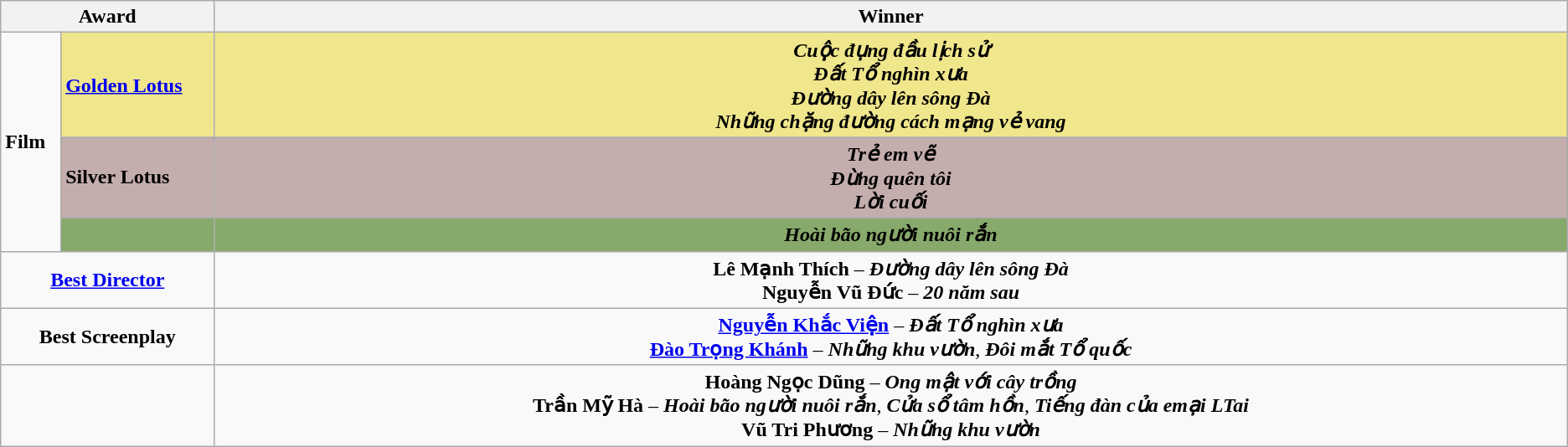<table class=wikitable>
<tr>
<th width="12%" colspan="2">Award</th>
<th width="76%">Winner</th>
</tr>
<tr>
<td rowspan="3"><strong>Film</strong></td>
<td style="background:#F0E68C"><strong><a href='#'>Golden Lotus</a></strong></td>
<td style="background:#F0E68C" align=center><strong><em>Cuộc đụng đầu lịch sử</em></strong><br><strong><em>Đất Tổ nghìn xưa</em></strong><br><strong><em>Đường dây lên sông Đà</em></strong><br><strong><em>Những chặng đường cách mạng vẻ vang</em></strong></td>
</tr>
<tr>
<td style="background:#C4AEAD"><strong>Silver Lotus</strong></td>
<td style="background:#C4AEAD" align=center><strong><em>Trẻ em vẽ</em></strong><br><strong><em>Đừng quên tôi</em></strong><br><strong><em>Lời cuối</em></strong></td>
</tr>
<tr>
<td style="background:#87A96B"><strong></strong></td>
<td style="background:#87A96B" align=center><strong><em>Hoài bão người nuôi rắn</em></strong></td>
</tr>
<tr>
<td colspan="2" align=center><strong><a href='#'>Best Director</a></strong></td>
<td align=center><strong>Lê Mạnh Thích</strong> – <strong><em>Đường dây lên sông Đà</em></strong><br> <strong>Nguyễn Vũ Đức</strong> – <strong><em>20 năm sau</em></strong></td>
</tr>
<tr>
<td colspan="2" align=center><strong>Best Screenplay</strong></td>
<td align=center><strong><a href='#'>Nguyễn Khắc Viện</a></strong> – <strong><em>Đất Tổ nghìn xưa</em></strong><br><strong><a href='#'>Đào Trọng Khánh</a></strong> – <strong><em>Những khu vườn</em></strong>, <strong><em>Đôi mắt Tổ quốc</em></strong></td>
</tr>
<tr>
<td colspan="2" align=center><strong></strong></td>
<td align=center><strong>Hoàng Ngọc Dũng</strong> – <strong><em>Ong mật với cây trồng</em></strong><br><strong>Trần Mỹ Hà</strong> – <strong><em>Hoài bão người nuôi rắn</em></strong>, <strong><em>Cửa sổ tâm hồn</em></strong>, <strong><em>Tiếng đàn của emại LTai</em></strong><br><strong>Vũ Tri Phương</strong> – <strong><em>Những khu vườn</em></strong></td>
</tr>
</table>
